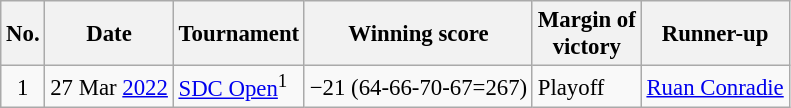<table class="wikitable" style="font-size:95%;">
<tr>
<th>No.</th>
<th>Date</th>
<th>Tournament</th>
<th>Winning score</th>
<th>Margin of<br>victory</th>
<th>Runner-up</th>
</tr>
<tr>
<td align=center>1</td>
<td align=right>27 Mar <a href='#'>2022</a></td>
<td><a href='#'>SDC Open</a><sup>1</sup></td>
<td>−21 (64-66-70-67=267)</td>
<td>Playoff</td>
<td> <a href='#'>Ruan Conradie</a></td>
</tr>
</table>
